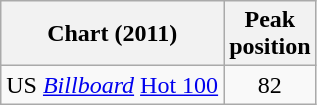<table class="wikitable sortable">
<tr>
<th scope="col">Chart (2011)</th>
<th scope="col">Peak<br>position</th>
</tr>
<tr>
<td>US <em><a href='#'>Billboard</a></em> <a href='#'>Hot 100</a></td>
<td style="text-align:center;">82</td>
</tr>
</table>
